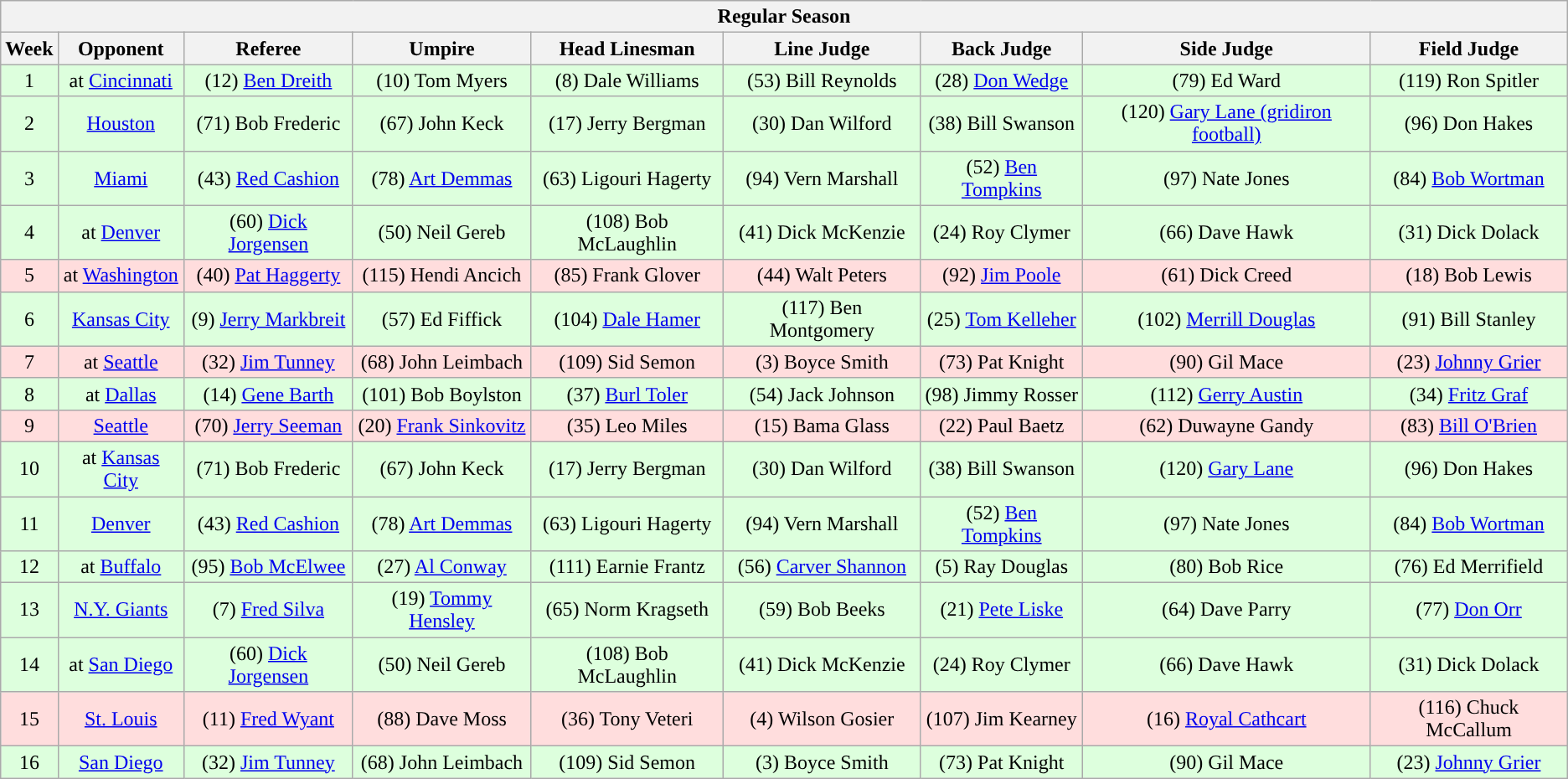<table class="wikitable" style="text-align:center">
<tr>
<th colspan="9">Regular Season</th>
</tr>
<tr>
<th>Week</th>
<th>Opponent</th>
<th>Referee</th>
<th>Umpire</th>
<th>Head Linesman</th>
<th>Line Judge</th>
<th>Back Judge</th>
<th>Side Judge</th>
<th>Field Judge</th>
</tr>
<tr style="background: #ddffdd;">
<td>1</td>
<td>at <a href='#'>Cincinnati</a></td>
<td>(12) <a href='#'>Ben Dreith</a></td>
<td>(10) Tom Myers</td>
<td>(8) Dale Williams</td>
<td>(53) Bill Reynolds</td>
<td>(28) <a href='#'>Don Wedge</a></td>
<td>(79) Ed Ward</td>
<td>(119) Ron Spitler</td>
</tr>
<tr style="background: #ddffdd;">
<td>2</td>
<td><a href='#'>Houston</a></td>
<td>(71) Bob Frederic</td>
<td>(67) John Keck</td>
<td>(17) Jerry Bergman</td>
<td>(30) Dan Wilford</td>
<td>(38) Bill Swanson</td>
<td>(120) <a href='#'>Gary Lane (gridiron football)</a></td>
<td>(96) Don Hakes</td>
</tr>
<tr style="background: #ddffdd;">
<td>3</td>
<td><a href='#'>Miami</a></td>
<td>(43) <a href='#'>Red Cashion</a></td>
<td>(78) <a href='#'>Art Demmas</a></td>
<td>(63) Ligouri Hagerty</td>
<td>(94) Vern Marshall</td>
<td>(52) <a href='#'>Ben Tompkins</a></td>
<td>(97) Nate Jones</td>
<td>(84) <a href='#'>Bob Wortman</a></td>
</tr>
<tr style="background: #ddffdd;">
<td>4</td>
<td>at <a href='#'>Denver</a></td>
<td>(60) <a href='#'>Dick Jorgensen</a></td>
<td>(50) Neil Gereb</td>
<td>(108) Bob McLaughlin</td>
<td>(41) Dick McKenzie</td>
<td>(24) Roy Clymer</td>
<td>(66) Dave Hawk</td>
<td>(31) Dick Dolack</td>
</tr>
<tr style="background: #ffdddd;">
<td>5</td>
<td>at <a href='#'>Washington</a></td>
<td>(40) <a href='#'>Pat Haggerty</a></td>
<td>(115) Hendi Ancich</td>
<td>(85) Frank Glover</td>
<td>(44) Walt Peters</td>
<td>(92) <a href='#'>Jim Poole</a></td>
<td>(61) Dick Creed</td>
<td>(18) Bob Lewis</td>
</tr>
<tr style="background: #ddffdd;">
<td>6</td>
<td><a href='#'>Kansas City</a></td>
<td>(9) <a href='#'>Jerry Markbreit</a></td>
<td>(57) Ed Fiffick</td>
<td>(104) <a href='#'>Dale Hamer</a></td>
<td>(117) Ben Montgomery</td>
<td>(25) <a href='#'>Tom Kelleher</a></td>
<td>(102) <a href='#'>Merrill Douglas</a></td>
<td>(91) Bill Stanley</td>
</tr>
<tr style="background: #ffdddd;">
<td>7</td>
<td>at <a href='#'>Seattle</a></td>
<td>(32) <a href='#'>Jim Tunney</a></td>
<td>(68) John Leimbach</td>
<td>(109) Sid Semon</td>
<td>(3) Boyce Smith</td>
<td>(73) Pat Knight</td>
<td>(90) Gil Mace</td>
<td>(23) <a href='#'>Johnny Grier</a></td>
</tr>
<tr style="background: #ddffdd;">
<td>8</td>
<td>at <a href='#'>Dallas</a></td>
<td>(14) <a href='#'>Gene Barth</a></td>
<td>(101) Bob Boylston</td>
<td>(37) <a href='#'>Burl Toler</a></td>
<td>(54) Jack Johnson</td>
<td>(98) Jimmy Rosser</td>
<td>(112) <a href='#'>Gerry Austin</a></td>
<td>(34) <a href='#'>Fritz Graf</a></td>
</tr>
<tr style="background: #ffdddd;">
<td>9</td>
<td><a href='#'>Seattle</a></td>
<td>(70) <a href='#'>Jerry Seeman</a></td>
<td>(20) <a href='#'>Frank Sinkovitz</a></td>
<td>(35) Leo Miles</td>
<td>(15) Bama Glass</td>
<td>(22) Paul Baetz</td>
<td>(62) Duwayne Gandy</td>
<td>(83) <a href='#'>Bill O'Brien</a></td>
</tr>
<tr style="background: #ddffdd;">
<td>10</td>
<td>at <a href='#'>Kansas City</a></td>
<td>(71) Bob Frederic</td>
<td>(67) John Keck</td>
<td>(17) Jerry Bergman</td>
<td>(30) Dan Wilford</td>
<td>(38) Bill Swanson</td>
<td>(120) <a href='#'>Gary Lane</a></td>
<td>(96) Don Hakes</td>
</tr>
<tr style="background: #ddffdd;">
<td>11</td>
<td><a href='#'>Denver</a></td>
<td>(43) <a href='#'>Red Cashion</a></td>
<td>(78) <a href='#'>Art Demmas</a></td>
<td>(63) Ligouri Hagerty</td>
<td>(94) Vern Marshall</td>
<td>(52) <a href='#'>Ben Tompkins</a></td>
<td>(97) Nate Jones</td>
<td>(84) <a href='#'>Bob Wortman</a></td>
</tr>
<tr style="background: #ddffdd;">
<td>12</td>
<td>at <a href='#'>Buffalo</a></td>
<td>(95) <a href='#'>Bob McElwee</a></td>
<td>(27) <a href='#'>Al Conway</a></td>
<td>(111) Earnie Frantz</td>
<td>(56) <a href='#'>Carver Shannon</a></td>
<td>(5) Ray Douglas</td>
<td>(80) Bob Rice</td>
<td>(76) Ed Merrifield</td>
</tr>
<tr style="background: #ddffdd;">
<td>13</td>
<td><a href='#'>N.Y. Giants</a></td>
<td>(7) <a href='#'>Fred Silva</a></td>
<td>(19) <a href='#'>Tommy Hensley</a></td>
<td>(65) Norm Kragseth</td>
<td>(59) Bob Beeks</td>
<td>(21) <a href='#'>Pete Liske</a></td>
<td>(64) Dave Parry</td>
<td>(77) <a href='#'>Don Orr</a></td>
</tr>
<tr style="background: #ddffdd;">
<td>14</td>
<td>at <a href='#'>San Diego</a></td>
<td>(60) <a href='#'>Dick Jorgensen</a></td>
<td>(50) Neil Gereb</td>
<td>(108) Bob McLaughlin</td>
<td>(41) Dick McKenzie</td>
<td>(24) Roy Clymer</td>
<td>(66) Dave Hawk</td>
<td>(31) Dick Dolack</td>
</tr>
<tr style="background: #ffdddd;">
<td>15</td>
<td><a href='#'>St. Louis</a></td>
<td>(11) <a href='#'>Fred Wyant</a></td>
<td>(88) Dave Moss</td>
<td>(36) Tony Veteri</td>
<td>(4) Wilson Gosier</td>
<td>(107) Jim Kearney</td>
<td>(16) <a href='#'>Royal Cathcart</a></td>
<td>(116) Chuck McCallum</td>
</tr>
<tr style="background: #ddffdd;">
<td>16</td>
<td><a href='#'>San Diego</a></td>
<td>(32) <a href='#'>Jim Tunney</a></td>
<td>(68) John Leimbach</td>
<td>(109) Sid Semon</td>
<td>(3) Boyce Smith</td>
<td>(73) Pat Knight</td>
<td>(90) Gil Mace</td>
<td>(23) <a href='#'>Johnny Grier</a></td>
</tr>
</table>
